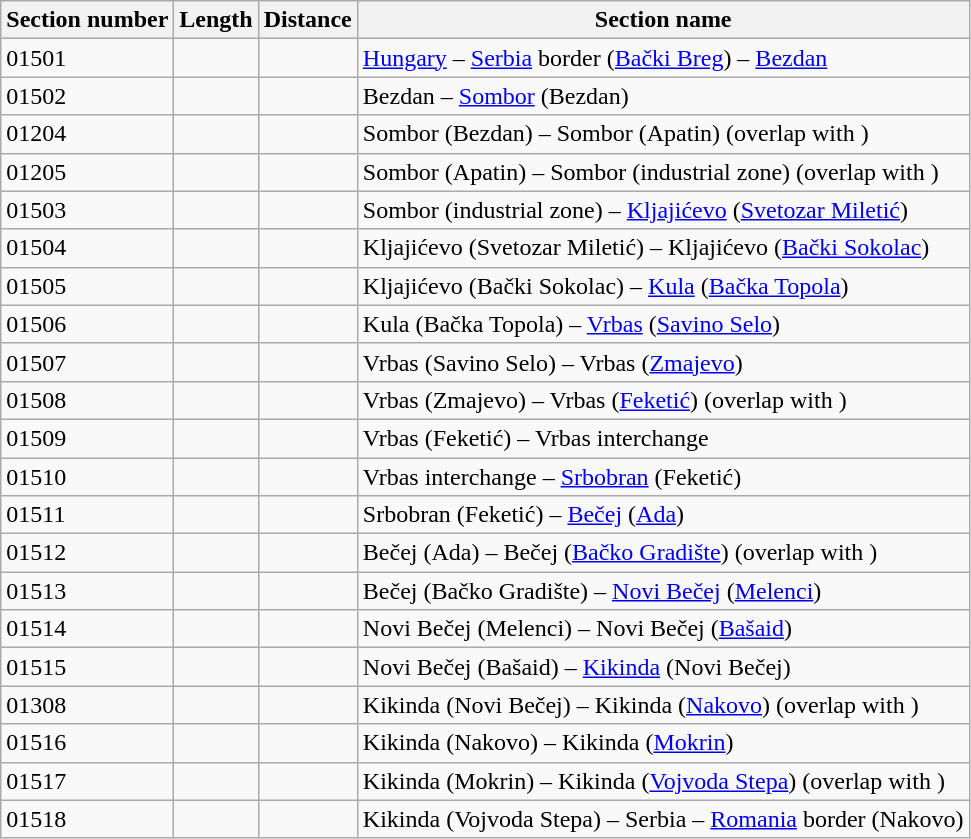<table class="wikitable">
<tr>
<th>Section number</th>
<th>Length</th>
<th>Distance</th>
<th>Section name</th>
</tr>
<tr>
<td>01501</td>
<td></td>
<td></td>
<td><a href='#'>Hungary</a> – <a href='#'>Serbia</a> border (<a href='#'>Bački Breg</a>) – <a href='#'>Bezdan</a></td>
</tr>
<tr>
<td>01502</td>
<td></td>
<td></td>
<td>Bezdan – <a href='#'>Sombor</a> (Bezdan)</td>
</tr>
<tr>
<td>01204</td>
<td></td>
<td></td>
<td>Sombor (Bezdan) – Sombor (Apatin) (overlap with )</td>
</tr>
<tr>
<td>01205</td>
<td></td>
<td></td>
<td>Sombor (Apatin) – Sombor (industrial zone) (overlap with )</td>
</tr>
<tr>
<td>01503</td>
<td></td>
<td></td>
<td>Sombor (industrial zone) – <a href='#'>Kljajićevo</a> (<a href='#'>Svetozar Miletić</a>)</td>
</tr>
<tr>
<td>01504</td>
<td></td>
<td></td>
<td>Kljajićevo (Svetozar Miletić) – Kljajićevo (<a href='#'>Bački Sokolac</a>)</td>
</tr>
<tr>
<td>01505</td>
<td></td>
<td></td>
<td>Kljajićevo (Bački Sokolac) – <a href='#'>Kula</a> (<a href='#'>Bačka Topola</a>)</td>
</tr>
<tr>
<td>01506</td>
<td></td>
<td></td>
<td>Kula (Bačka Topola) – <a href='#'>Vrbas</a> (<a href='#'>Savino Selo</a>)</td>
</tr>
<tr>
<td>01507</td>
<td></td>
<td></td>
<td>Vrbas (Savino Selo) – Vrbas (<a href='#'>Zmajevo</a>)</td>
</tr>
<tr>
<td>01508</td>
<td></td>
<td></td>
<td>Vrbas (Zmajevo) – Vrbas (<a href='#'>Feketić</a>) (overlap with )</td>
</tr>
<tr>
<td>01509</td>
<td></td>
<td></td>
<td>Vrbas (Feketić) – Vrbas interchange</td>
</tr>
<tr>
<td>01510</td>
<td></td>
<td></td>
<td>Vrbas interchange – <a href='#'>Srbobran</a> (Feketić)</td>
</tr>
<tr>
<td>01511</td>
<td></td>
<td></td>
<td>Srbobran (Feketić) – <a href='#'>Bečej</a> (<a href='#'>Ada</a>)</td>
</tr>
<tr>
<td>01512</td>
<td></td>
<td></td>
<td>Bečej (Ada) – Bečej (<a href='#'>Bačko Gradište</a>) (overlap with )</td>
</tr>
<tr>
<td>01513</td>
<td></td>
<td></td>
<td>Bečej (Bačko Gradište) – <a href='#'>Novi Bečej</a> (<a href='#'>Melenci</a>)</td>
</tr>
<tr>
<td>01514</td>
<td></td>
<td></td>
<td>Novi Bečej (Melenci) – Novi Bečej (<a href='#'>Bašaid</a>)</td>
</tr>
<tr>
<td>01515</td>
<td></td>
<td></td>
<td>Novi Bečej (Bašaid) – <a href='#'>Kikinda</a> (Novi Bečej)</td>
</tr>
<tr>
<td>01308</td>
<td></td>
<td></td>
<td>Kikinda (Novi Bečej) – Kikinda (<a href='#'>Nakovo</a>) (overlap with )</td>
</tr>
<tr>
<td>01516</td>
<td></td>
<td></td>
<td>Kikinda (Nakovo) – Kikinda (<a href='#'>Mokrin</a>)</td>
</tr>
<tr>
<td>01517</td>
<td></td>
<td></td>
<td>Kikinda (Mokrin) – Kikinda (<a href='#'>Vojvoda Stepa</a>) (overlap with )</td>
</tr>
<tr>
<td>01518</td>
<td></td>
<td></td>
<td>Kikinda (Vojvoda Stepa) – Serbia – <a href='#'>Romania</a> border (Nakovo)</td>
</tr>
</table>
